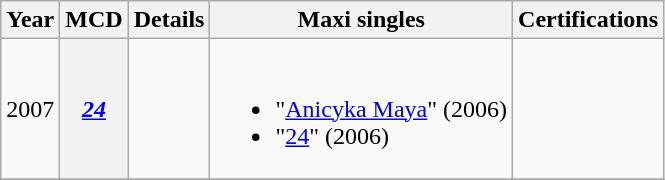<table class="wikitable">
<tr>
<th rowspan="1">Year</th>
<th rowspan="1">MCD</th>
<th rowspan="1">Details</th>
<th rowspan="1">Maxi singles</th>
<th rowspan="1">Certifications</th>
</tr>
<tr>
<td align="center" rowspan="1">2007</td>
<th scope="row"><strong><em><a href='#'>24</a></em></strong></th>
<td></td>
<td><br><ul><li>"<a href='#'>Anicyka Maya</a>" (2006)</li><li>"<a href='#'>24</a>" (2006)</li></ul></td>
<td></td>
</tr>
<tr>
</tr>
</table>
